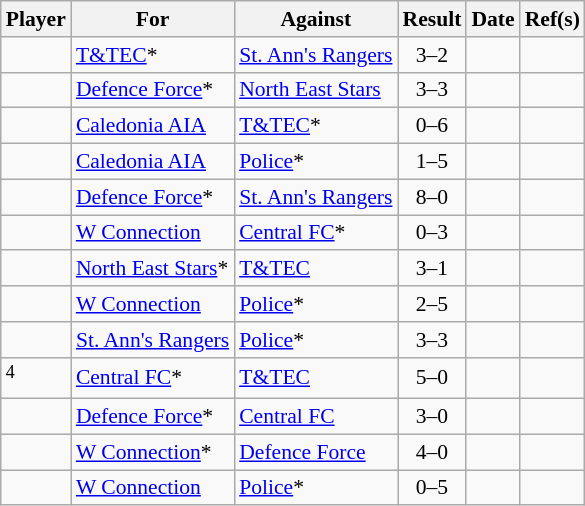<table class="wikitable sortable" style="font-size:90%;">
<tr>
<th>Player</th>
<th>For</th>
<th>Against</th>
<th align=center>Result</th>
<th>Date</th>
<th class="unsortable">Ref(s)</th>
</tr>
<tr>
<td> </td>
<td><a href='#'>T&TEC</a>*</td>
<td><a href='#'>St. Ann's Rangers</a></td>
<td align="center">3–2</td>
<td></td>
<td></td>
</tr>
<tr>
<td> </td>
<td><a href='#'>Defence Force</a>*</td>
<td><a href='#'>North East Stars</a></td>
<td align="center">3–3</td>
<td></td>
<td></td>
</tr>
<tr>
<td> </td>
<td><a href='#'>Caledonia AIA</a></td>
<td><a href='#'>T&TEC</a>*</td>
<td align="center">0–6</td>
<td></td>
<td></td>
</tr>
<tr>
<td> </td>
<td><a href='#'>Caledonia AIA</a></td>
<td><a href='#'>Police</a>*</td>
<td align="center">1–5</td>
<td></td>
<td></td>
</tr>
<tr>
<td> </td>
<td><a href='#'>Defence Force</a>*</td>
<td><a href='#'>St. Ann's Rangers</a></td>
<td align="center">8–0</td>
<td></td>
<td></td>
</tr>
<tr>
<td> </td>
<td><a href='#'>W Connection</a></td>
<td><a href='#'>Central FC</a>*</td>
<td align=center>0–3</td>
<td></td>
<td></td>
</tr>
<tr>
<td> </td>
<td><a href='#'>North East Stars</a>*</td>
<td><a href='#'>T&TEC</a></td>
<td align=center>3–1</td>
<td></td>
<td></td>
</tr>
<tr>
<td> </td>
<td><a href='#'>W Connection</a></td>
<td><a href='#'>Police</a>*</td>
<td align=center>2–5</td>
<td></td>
<td></td>
</tr>
<tr>
<td> </td>
<td><a href='#'>St. Ann's Rangers</a></td>
<td><a href='#'>Police</a>*</td>
<td align=center>3–3</td>
<td></td>
<td></td>
</tr>
<tr>
<td> <sup>4</sup></td>
<td><a href='#'>Central FC</a>*</td>
<td><a href='#'>T&TEC</a></td>
<td align=center>5–0</td>
<td></td>
<td></td>
</tr>
<tr>
<td> </td>
<td><a href='#'>Defence Force</a>*</td>
<td><a href='#'>Central FC</a></td>
<td align=center>3–0</td>
<td></td>
<td></td>
</tr>
<tr>
<td> </td>
<td><a href='#'>W Connection</a>*</td>
<td><a href='#'>Defence Force</a></td>
<td align=center>4–0</td>
<td></td>
<td></td>
</tr>
<tr>
<td> </td>
<td><a href='#'>W Connection</a></td>
<td><a href='#'>Police</a>*</td>
<td align=center>0–5</td>
<td></td>
<td></td>
</tr>
</table>
